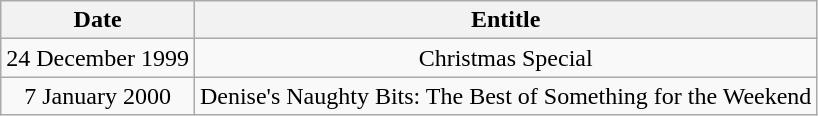<table class="wikitable" style="text-align:center;">
<tr>
<th>Date</th>
<th>Entitle</th>
</tr>
<tr>
<td>24 December 1999</td>
<td>Christmas Special</td>
</tr>
<tr>
<td>7 January 2000</td>
<td>Denise's Naughty Bits: The Best of Something for the Weekend</td>
</tr>
</table>
